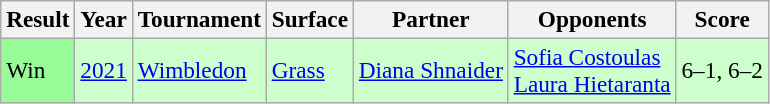<table class="wikitable" style=font-size:97%>
<tr>
<th>Result</th>
<th>Year</th>
<th>Tournament</th>
<th>Surface</th>
<th>Partner</th>
<th>Opponents</th>
<th>Score</th>
</tr>
<tr style="background:#CCFFCC;">
<td style="background:#98fb98;">Win</td>
<td><a href='#'>2021</a></td>
<td><a href='#'>Wimbledon</a></td>
<td><a href='#'>Grass</a></td>
<td> <a href='#'>Diana Shnaider</a></td>
<td> <a href='#'>Sofia Costoulas</a> <br>  <a href='#'>Laura Hietaranta</a></td>
<td>6–1, 6–2</td>
</tr>
</table>
